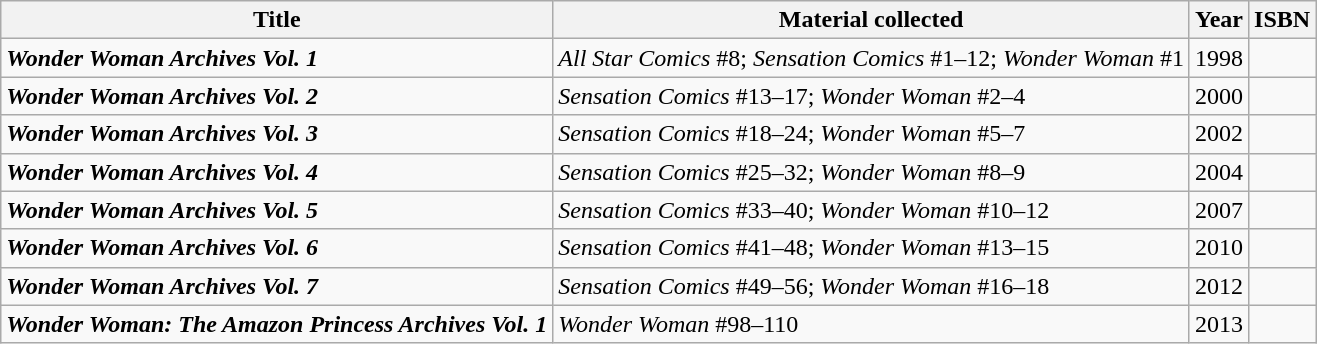<table class="wikitable sortable">
<tr>
<th>Title</th>
<th>Material collected</th>
<th>Year</th>
<th>ISBN</th>
</tr>
<tr>
<td><strong><em>Wonder Woman Archives Vol. 1</em></strong></td>
<td><em>All Star Comics</em> #8; <em>Sensation Comics</em> #1–12; <em>Wonder Woman</em> #1</td>
<td>1998</td>
<td></td>
</tr>
<tr>
<td><strong><em>Wonder Woman Archives Vol. 2</em></strong></td>
<td><em>Sensation Comics</em> #13–17; <em>Wonder Woman</em> #2–4</td>
<td>2000</td>
<td></td>
</tr>
<tr>
<td><strong><em>Wonder Woman Archives Vol. 3</em></strong></td>
<td><em>Sensation Comics</em> #18–24; <em>Wonder Woman</em> #5–7</td>
<td>2002</td>
<td></td>
</tr>
<tr>
<td><strong><em>Wonder Woman Archives Vol. 4</em></strong></td>
<td><em>Sensation Comics</em> #25–32; <em>Wonder Woman</em> #8–9</td>
<td>2004</td>
<td></td>
</tr>
<tr>
<td><strong><em>Wonder Woman Archives Vol. 5</em></strong></td>
<td><em>Sensation Comics</em> #33–40; <em>Wonder Woman</em> #10–12</td>
<td>2007</td>
<td></td>
</tr>
<tr>
<td><strong><em>Wonder Woman Archives Vol. 6</em></strong></td>
<td><em>Sensation Comics</em> #41–48; <em>Wonder Woman</em> #13–15</td>
<td>2010</td>
<td></td>
</tr>
<tr>
<td><strong><em>Wonder Woman Archives Vol. 7</em></strong></td>
<td><em>Sensation Comics</em> #49–56; <em>Wonder Woman</em> #16–18</td>
<td>2012</td>
<td></td>
</tr>
<tr>
<td><strong><em>Wonder Woman: The Amazon Princess Archives Vol. 1</em></strong></td>
<td><em>Wonder Woman</em> #98–110</td>
<td>2013</td>
<td></td>
</tr>
</table>
